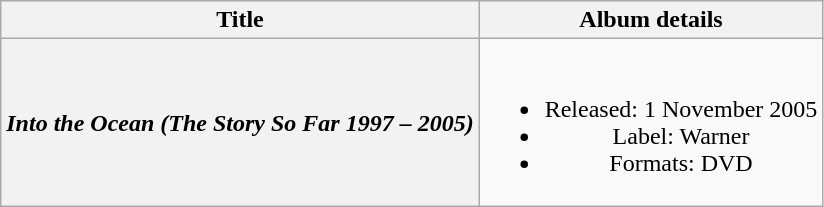<table class="wikitable plainrowheaders" style="text-align:center;">
<tr>
<th scope="col">Title</th>
<th scope="col">Album details</th>
</tr>
<tr>
<th scope="row"><em>Into the Ocean (The Story So Far 1997 – 2005)</em></th>
<td><br><ul><li>Released: 1 November 2005 </li><li>Label: Warner</li><li>Formats: DVD</li></ul></td>
</tr>
</table>
